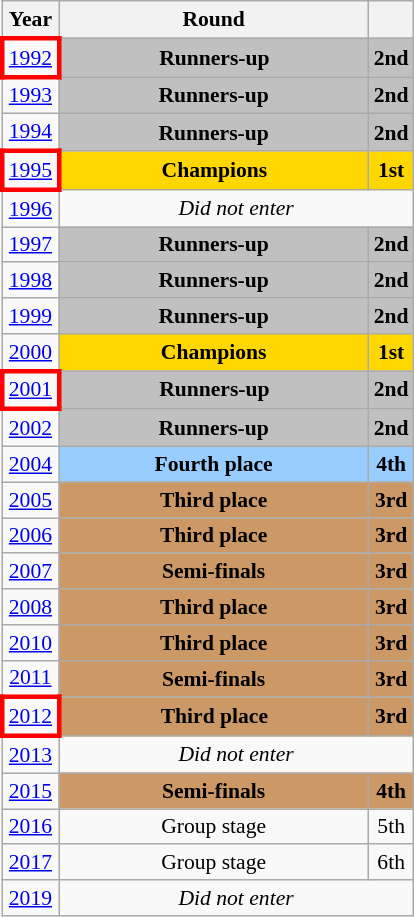<table class="wikitable" style="text-align: center; font-size:90%">
<tr>
<th>Year</th>
<th style="width:200px">Round</th>
<th></th>
</tr>
<tr>
<td style="border: 3px solid red"><a href='#'>1992</a></td>
<td bgcolor=Silver><strong>Runners-up</strong></td>
<td bgcolor=Silver><strong>2nd</strong></td>
</tr>
<tr>
<td><a href='#'>1993</a></td>
<td bgcolor=Silver><strong>Runners-up</strong></td>
<td bgcolor=Silver><strong>2nd</strong></td>
</tr>
<tr>
<td><a href='#'>1994</a></td>
<td bgcolor=Silver><strong>Runners-up</strong></td>
<td bgcolor=Silver><strong>2nd</strong></td>
</tr>
<tr>
<td style="border: 3px solid red"><a href='#'>1995</a></td>
<td bgcolor=Gold><strong>Champions</strong></td>
<td bgcolor=Gold><strong>1st</strong></td>
</tr>
<tr>
<td><a href='#'>1996</a></td>
<td colspan="2"><em>Did not enter</em></td>
</tr>
<tr>
<td><a href='#'>1997</a></td>
<td bgcolor=Silver><strong>Runners-up</strong></td>
<td bgcolor=Silver><strong>2nd</strong></td>
</tr>
<tr>
<td><a href='#'>1998</a></td>
<td bgcolor=Silver><strong>Runners-up</strong></td>
<td bgcolor=Silver><strong>2nd</strong></td>
</tr>
<tr>
<td><a href='#'>1999</a></td>
<td bgcolor=Silver><strong>Runners-up</strong></td>
<td bgcolor=Silver><strong>2nd</strong></td>
</tr>
<tr>
<td><a href='#'>2000</a></td>
<td bgcolor=Gold><strong>Champions</strong></td>
<td bgcolor=Gold><strong>1st</strong></td>
</tr>
<tr>
<td style="border: 3px solid red"><a href='#'>2001</a></td>
<td bgcolor=Silver><strong>Runners-up</strong></td>
<td bgcolor=Silver><strong>2nd</strong></td>
</tr>
<tr>
<td><a href='#'>2002</a></td>
<td bgcolor=Silver><strong>Runners-up</strong></td>
<td bgcolor=Silver><strong>2nd</strong></td>
</tr>
<tr>
<td><a href='#'>2004</a></td>
<td bgcolor="9acdff"><strong>Fourth place</strong></td>
<td bgcolor="9acdff"><strong>4th</strong></td>
</tr>
<tr>
<td><a href='#'>2005</a></td>
<td bgcolor="cc9966"><strong>Third place</strong></td>
<td bgcolor="cc9966"><strong>3rd</strong></td>
</tr>
<tr>
<td><a href='#'>2006</a></td>
<td bgcolor="cc9966"><strong>Third place</strong></td>
<td bgcolor="cc9966"><strong>3rd</strong></td>
</tr>
<tr>
<td><a href='#'>2007</a></td>
<td bgcolor="cc9966"><strong>Semi-finals</strong></td>
<td bgcolor="cc9966"><strong>3rd</strong></td>
</tr>
<tr>
<td><a href='#'>2008</a></td>
<td bgcolor="cc9966"><strong>Third place</strong></td>
<td bgcolor="cc9966"><strong>3rd</strong></td>
</tr>
<tr>
<td><a href='#'>2010</a></td>
<td bgcolor="cc9966"><strong>Third place</strong></td>
<td bgcolor="cc9966"><strong>3rd</strong></td>
</tr>
<tr>
<td><a href='#'>2011</a></td>
<td bgcolor="cc9966"><strong>Semi-finals</strong></td>
<td bgcolor="cc9966"><strong>3rd</strong></td>
</tr>
<tr>
<td style="border: 3px solid red"><a href='#'>2012</a></td>
<td bgcolor="cc9966"><strong>Third place</strong></td>
<td bgcolor="cc9966"><strong>3rd</strong></td>
</tr>
<tr>
<td><a href='#'>2013</a></td>
<td colspan="2"><em>Did not enter</em></td>
</tr>
<tr>
<td><a href='#'>2015</a></td>
<td bgcolor="cc9966"><strong>Semi-finals</strong></td>
<td bgcolor="cc9966"><strong>4th</strong></td>
</tr>
<tr>
<td><a href='#'>2016</a></td>
<td>Group stage</td>
<td>5th</td>
</tr>
<tr>
<td><a href='#'>2017</a></td>
<td>Group stage</td>
<td>6th</td>
</tr>
<tr>
<td><a href='#'>2019</a></td>
<td colspan="2"><em>Did not enter</em></td>
</tr>
</table>
